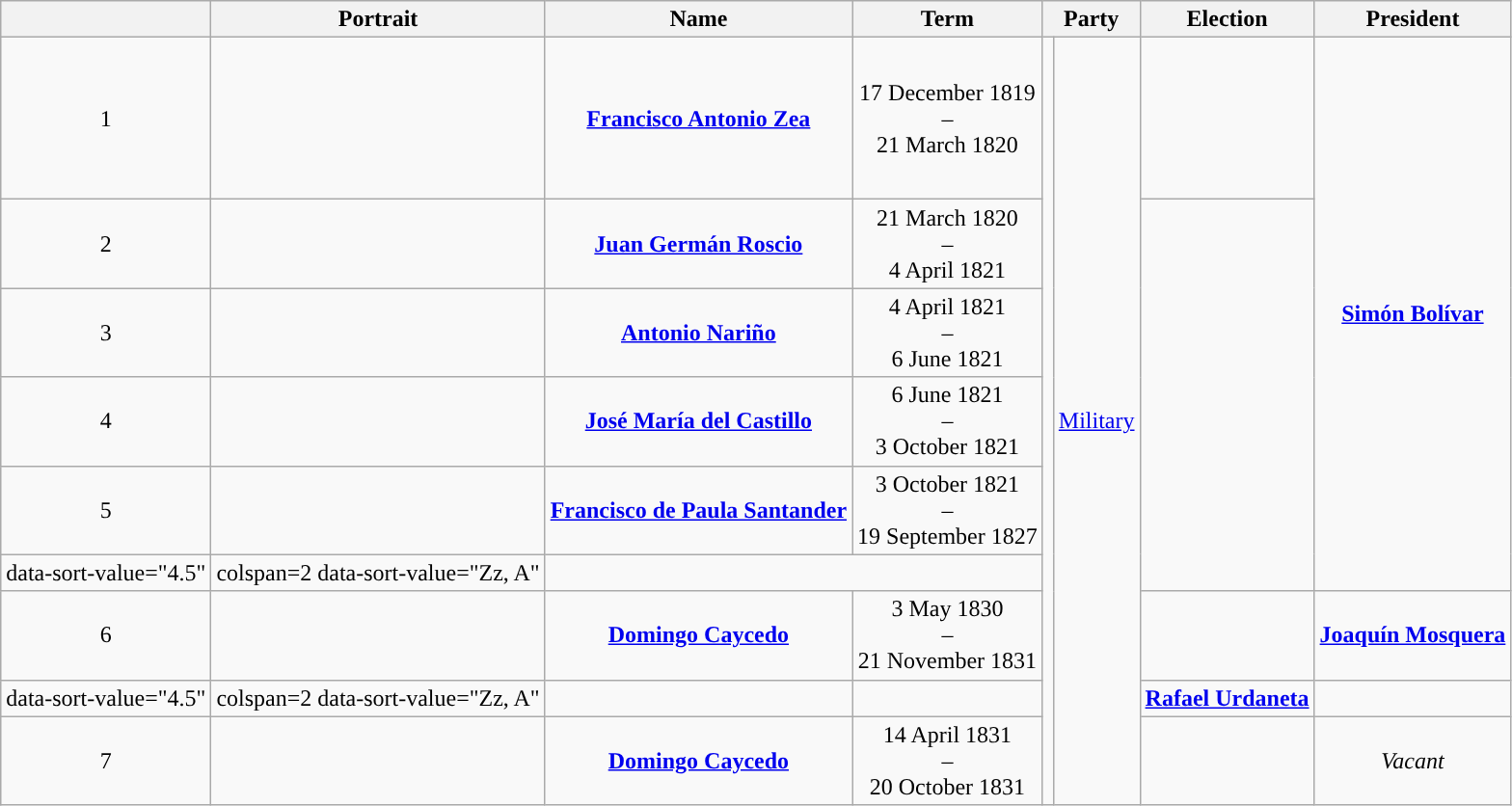<table class="wikitable sortable" style="text-align:center">
<tr>
<th scope="col"></th>
<th scope="col" class="unsortable">Portrait</th>
<th scope="col">Name<br></th>
<th scope="col" class="unsortable">Term</th>
<th scope="col" colspan=2>Party</th>
<th scope="col" class="unsortable">Election</th>
<th scope="col">President</th>
</tr>
<tr style="height:7em;">
<td>1</td>
<td></td>
<td data-sort-value="Zea, Francisco Antonio"><strong><a href='#'>Francisco Antonio Zea</a></strong></td>
<td>17 December 1819<br>–<br>21 March 1820</td>
<td rowspan=9 style="background:"></td>
<td rowspan=9><a href='#'>Military</a></td>
<td></td>
<td rowspan=6 data-sort-value="Bolívar, Simón"><strong><a href='#'>Simón Bolívar</a></strong></td>
</tr>
<tr>
<td>2</td>
<td></td>
<td data-sort-value="Roscio, Juan Germán"><strong><a href='#'>Juan Germán Roscio</a></strong></td>
<td>21 March 1820<br>–<br>4 April 1821</td>
</tr>
<tr>
<td>3</td>
<td></td>
<td data-sort-value="Nariño, Antonio"><strong><a href='#'>Antonio Nariño</a></strong></td>
<td>4 April 1821<br>–<br>6 June 1821</td>
</tr>
<tr>
<td>4</td>
<td></td>
<td data-sort-value="Castillo, José María"><strong><a href='#'>José María del Castillo</a></strong></td>
<td>6 June 1821<br>–<br>3 October 1821</td>
</tr>
<tr>
<td>5</td>
<td></td>
<td data-sort-value="Santander, Francisco de Paula"><strong><a href='#'>Francisco de Paula Santander</a></strong></td>
<td>3 October 1821<br>–<br>19 September 1827</td>
</tr>
<tr>
<td>data-sort-value="4.5" </td>
<td>colspan=2 data-sort-value="Zz, A" </td>
</tr>
<tr>
<td>6</td>
<td></td>
<td data-sort-value="Caycedo, Domingo"><strong><a href='#'>Domingo Caycedo</a></strong></td>
<td>3 May 1830<br>–<br>21 November 1831</td>
<td></td>
<td data-sort-value="Joaquín, Mosquera"><strong><a href='#'>Joaquín Mosquera</a></strong></td>
</tr>
<tr>
<td>data-sort-value="4.5" </td>
<td>colspan=2 data-sort-value="Zz, A" </td>
<td></td>
<td></td>
<td data-sort-value="Joaquín, Mosquera"><strong><a href='#'>Rafael Urdaneta</a></strong></td>
</tr>
<tr>
<td>7</td>
<td></td>
<td data-sort-value="Caycedo, Domingo"><strong><a href='#'>Domingo Caycedo</a></strong></td>
<td>14 April 1831<br>–<br>20 October 1831</td>
<td></td>
<td data-sort-value="Joaquín, Mosquera"><em>Vacant</em></td>
</tr>
</table>
